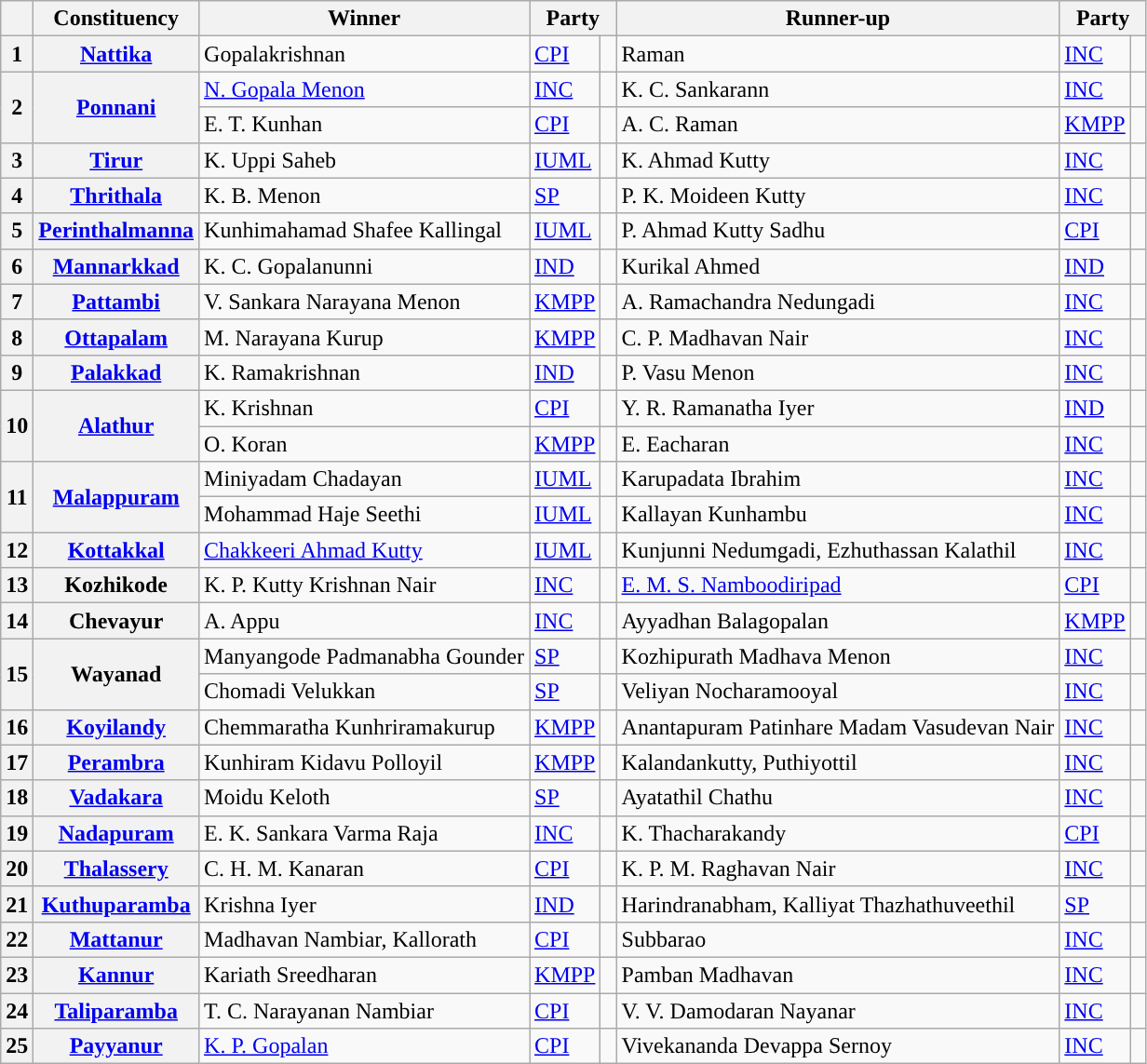<table class="wikitable sortable" border="1">
<tr>
<th></th>
<th>Constituency</th>
<th>Winner</th>
<th colspan="2">Party</th>
<th>Runner-up</th>
<th colspan="2">Party</th>
</tr>
<tr>
<th>1</th>
<th><a href='#'>Nattika</a></th>
<td>Gopalakrishnan</td>
<td><a href='#'>CPI</a></td>
<td width="4px" style="background-color: "></td>
<td>Raman</td>
<td><a href='#'>INC</a></td>
<td width="4px" style="background-color: "></td>
</tr>
<tr>
<th rowspan="2">2</th>
<th rowspan="2"><a href='#'>Ponnani</a></th>
<td><a href='#'>N. Gopala Menon</a></td>
<td><a href='#'>INC</a></td>
<td width="4px" style="background-color: "></td>
<td>K. C. Sankarann</td>
<td><a href='#'>INC</a></td>
<td width="4px" style="background-color: "><br></td>
</tr>
<tr>
<td>E. T. Kunhan</td>
<td><a href='#'>CPI</a></td>
<td width="4px" style="background-color: "></td>
<td>A. C. Raman</td>
<td><a href='#'>KMPP</a></td>
<td width="4px" style="background-color: "></td>
</tr>
<tr>
<th>3</th>
<th><a href='#'>Tirur</a></th>
<td>K. Uppi Saheb</td>
<td><a href='#'>IUML</a></td>
<td width="4px" style="background-color: "></td>
<td>K. Ahmad Kutty</td>
<td><a href='#'>INC</a></td>
<td width="4px" style="background-color: "></td>
</tr>
<tr>
<th>4</th>
<th><a href='#'>Thrithala</a></th>
<td>K. B. Menon</td>
<td><a href='#'>SP</a></td>
<td width="4px" style="background-color: "></td>
<td>P. K. Moideen Kutty</td>
<td><a href='#'>INC</a></td>
<td width="4px" style="background-color: "></td>
</tr>
<tr>
<th>5</th>
<th><a href='#'>Perinthalmanna</a></th>
<td>Kunhimahamad Shafee Kallingal</td>
<td><a href='#'>IUML</a></td>
<td width="4px" style="background-color: "></td>
<td>P. Ahmad Kutty Sadhu</td>
<td><a href='#'>CPI</a></td>
<td width="4px" style="background-color: "></td>
</tr>
<tr>
<th>6</th>
<th><a href='#'>Mannarkkad</a></th>
<td>K. C. Gopalanunni</td>
<td><a href='#'>IND</a></td>
<td width="4px" style="background-color: "></td>
<td>Kurikal Ahmed</td>
<td><a href='#'>IND</a></td>
<td width="4px" style="background-color: "></td>
</tr>
<tr>
<th>7</th>
<th><a href='#'>Pattambi</a></th>
<td>V. Sankara Narayana Menon</td>
<td><a href='#'>KMPP</a></td>
<td width="4px" style="background-color: "></td>
<td>A. Ramachandra Nedungadi</td>
<td><a href='#'>INC</a></td>
<td width="4px" style="background-color: "></td>
</tr>
<tr>
<th>8</th>
<th><a href='#'>Ottapalam</a></th>
<td>M. Narayana Kurup</td>
<td><a href='#'>KMPP</a></td>
<td width="4px" style="background-color: "></td>
<td>C. P. Madhavan Nair</td>
<td><a href='#'>INC</a></td>
<td width="4px" style="background-color: "></td>
</tr>
<tr>
<th>9</th>
<th><a href='#'>Palakkad</a></th>
<td>K. Ramakrishnan</td>
<td><a href='#'>IND</a></td>
<td width="4px" style="background-color: "></td>
<td>P. Vasu Menon</td>
<td><a href='#'>INC</a></td>
<td width="4px" style="background-color: "></td>
</tr>
<tr>
<th rowspan="2">10</th>
<th rowspan="2"><a href='#'>Alathur</a></th>
<td>K. Krishnan</td>
<td><a href='#'>CPI</a></td>
<td width="4px" style="background-color: "></td>
<td>Y. R. Ramanatha Iyer</td>
<td><a href='#'>IND</a></td>
<td width="4px" style="background-color: "></td>
</tr>
<tr>
<td>O. Koran</td>
<td><a href='#'>KMPP</a></td>
<td width="4px" style="background-color: "></td>
<td>E. Eacharan</td>
<td><a href='#'>INC</a></td>
<td width="4px" style="background-color: "></td>
</tr>
<tr>
<th rowspan="2">11</th>
<th rowspan="2"><a href='#'>Malappuram</a></th>
<td>Miniyadam Chadayan</td>
<td><a href='#'>IUML</a></td>
<td width="4px" style="background-color: "></td>
<td>Karupadata Ibrahim</td>
<td><a href='#'>INC</a></td>
<td width="4px" style="background-color: "></td>
</tr>
<tr>
<td>Mohammad Haje Seethi</td>
<td><a href='#'>IUML</a></td>
<td width="4px" style="background-color: "></td>
<td>Kallayan Kunhambu</td>
<td><a href='#'>INC</a></td>
<td width="4px" style="background-color: "></td>
</tr>
<tr>
<th>12</th>
<th><a href='#'>Kottakkal</a></th>
<td><a href='#'>Chakkeeri Ahmad Kutty</a></td>
<td><a href='#'>IUML</a></td>
<td width="4px" style="background-color: "></td>
<td>Kunjunni Nedumgadi, Ezhuthassan Kalathil</td>
<td><a href='#'>INC</a></td>
<td width="4px" style="background-color: "></td>
</tr>
<tr>
<th>13</th>
<th>Kozhikode</th>
<td>K. P. Kutty Krishnan Nair</td>
<td><a href='#'>INC</a></td>
<td width="4px" style="background-color: "></td>
<td><a href='#'>E. M. S. Namboodiripad</a></td>
<td><a href='#'>CPI</a></td>
<td width="4px" style="background-color: "></td>
</tr>
<tr>
<th>14</th>
<th>Chevayur</th>
<td>A. Appu</td>
<td><a href='#'>INC</a></td>
<td width="4px" style="background-color: "></td>
<td>Ayyadhan Balagopalan</td>
<td><a href='#'>KMPP</a></td>
<td width="4px" style="background-color: "></td>
</tr>
<tr>
<th rowspan="2">15</th>
<th rowspan="2">Wayanad</th>
<td>Manyangode Padmanabha Gounder</td>
<td><a href='#'>SP</a></td>
<td width="4px" style="background-color: "></td>
<td>Kozhipurath Madhava Menon</td>
<td><a href='#'>INC</a></td>
<td width="4px" style="background-color: "></td>
</tr>
<tr>
<td>Chomadi Velukkan</td>
<td><a href='#'>SP</a></td>
<td width="4px" style="background-color: "></td>
<td>Veliyan Nocharamooyal</td>
<td><a href='#'>INC</a></td>
<td width="4px" style="background-color: "></td>
</tr>
<tr>
<th>16</th>
<th><a href='#'>Koyilandy</a></th>
<td>Chemmaratha Kunhriramakurup</td>
<td><a href='#'>KMPP</a></td>
<td width="4px" style="background-color: "></td>
<td>Anantapuram Patinhare Madam Vasudevan Nair</td>
<td><a href='#'>INC</a></td>
<td width="4px" style="background-color: "></td>
</tr>
<tr>
<th>17</th>
<th><a href='#'>Perambra</a></th>
<td>Kunhiram Kidavu Polloyil</td>
<td><a href='#'>KMPP</a></td>
<td width="4px" style="background-color: "></td>
<td>Kalandankutty, Puthiyottil</td>
<td><a href='#'>INC</a></td>
<td width="4px" style="background-color: "></td>
</tr>
<tr>
<th>18</th>
<th><a href='#'>Vadakara</a></th>
<td>Moidu Keloth</td>
<td><a href='#'>SP</a></td>
<td width="4px" style="background-color: "></td>
<td>Ayatathil Chathu</td>
<td><a href='#'>INC</a></td>
<td width="4px" style="background-color: "></td>
</tr>
<tr>
<th>19</th>
<th><a href='#'>Nadapuram</a></th>
<td>E. K. Sankara Varma Raja</td>
<td><a href='#'>INC</a></td>
<td width="4px" style="background-color: "></td>
<td>K. Thacharakandy</td>
<td><a href='#'>CPI</a></td>
<td width="4px" style="background-color: "></td>
</tr>
<tr>
<th>20</th>
<th><a href='#'>Thalassery</a></th>
<td>C. H. M. Kanaran</td>
<td><a href='#'>CPI</a></td>
<td width="4px" style="background-color: "></td>
<td>K. P. M. Raghavan Nair</td>
<td><a href='#'>INC</a></td>
<td width="4px" style="background-color: "></td>
</tr>
<tr>
<th>21</th>
<th><a href='#'>Kuthuparamba</a></th>
<td>Krishna Iyer</td>
<td><a href='#'>IND</a></td>
<td width="4px" style="background-color: "></td>
<td>Harindranabham, Kalliyat Thazhathuveethil</td>
<td><a href='#'>SP</a></td>
<td width="4px" style="background-color: "></td>
</tr>
<tr>
<th>22</th>
<th><a href='#'>Mattanur</a></th>
<td>Madhavan Nambiar, Kallorath</td>
<td><a href='#'>CPI</a></td>
<td width="4px" style="background-color: "></td>
<td>Subbarao</td>
<td><a href='#'>INC</a></td>
<td width="4px" style="background-color: "></td>
</tr>
<tr>
<th>23</th>
<th><a href='#'>Kannur</a></th>
<td>Kariath Sreedharan</td>
<td><a href='#'>KMPP</a></td>
<td width="4px" style="background-color: "></td>
<td>Pamban Madhavan</td>
<td><a href='#'>INC</a></td>
<td width="4px" style="background-color: "></td>
</tr>
<tr>
<th>24</th>
<th><a href='#'>Taliparamba</a></th>
<td>T. C. Narayanan Nambiar</td>
<td><a href='#'>CPI</a></td>
<td width="4px" style="background-color: "></td>
<td>V. V. Damodaran Nayanar</td>
<td><a href='#'>INC</a></td>
<td width="4px" style="background-color: "></td>
</tr>
<tr>
<th>25</th>
<th><a href='#'>Payyanur</a></th>
<td><a href='#'>K. P. Gopalan</a></td>
<td><a href='#'>CPI</a></td>
<td width="4px" style="background-color: "></td>
<td>Vivekananda Devappa Sernoy</td>
<td><a href='#'>INC</a></td>
<td width="4px" style="background-color: "></td>
</tr>
</table>
